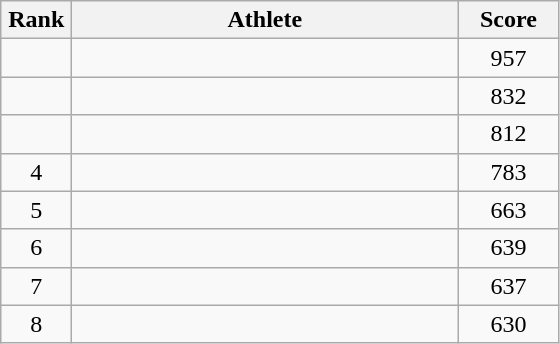<table class=wikitable style="text-align:center">
<tr>
<th width=40>Rank</th>
<th width=250>Athlete</th>
<th width=60>Score</th>
</tr>
<tr>
<td></td>
<td align="left"></td>
<td>957</td>
</tr>
<tr>
<td></td>
<td align="left"></td>
<td>832</td>
</tr>
<tr>
<td></td>
<td align="left"></td>
<td>812</td>
</tr>
<tr>
<td>4</td>
<td align="left"></td>
<td>783</td>
</tr>
<tr>
<td>5</td>
<td align="left"></td>
<td>663</td>
</tr>
<tr>
<td>6</td>
<td align="left"></td>
<td>639</td>
</tr>
<tr>
<td>7</td>
<td align="left"></td>
<td>637</td>
</tr>
<tr>
<td>8</td>
<td align="left"></td>
<td>630</td>
</tr>
</table>
